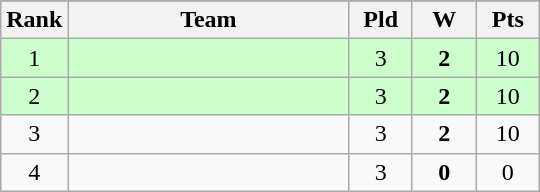<table class="wikitable">
<tr>
</tr>
<tr>
<th style="width:35px">Rank</th>
<th style="width:180px">Team</th>
<th style="width:35px">Pld</th>
<th style="width:35px">W</th>
<th style="width:35px">Pts</th>
</tr>
<tr bgcolor=#ccffcc>
<td align=center>1</td>
<td></td>
<td align=center>3</td>
<td align=center><strong>2</strong></td>
<td align=center>10</td>
</tr>
<tr bgcolor=#ccffcc>
<td align=center>2</td>
<td></td>
<td align=center>3</td>
<td align=center><strong>2</strong></td>
<td align=center>10</td>
</tr>
<tr>
<td align=center>3</td>
<td></td>
<td align=center>3</td>
<td align=center><strong>2</strong></td>
<td align=center>10</td>
</tr>
<tr>
<td align=center>4</td>
<td></td>
<td align=center>3</td>
<td align=center><strong>0</strong></td>
<td align=center>0</td>
</tr>
</table>
